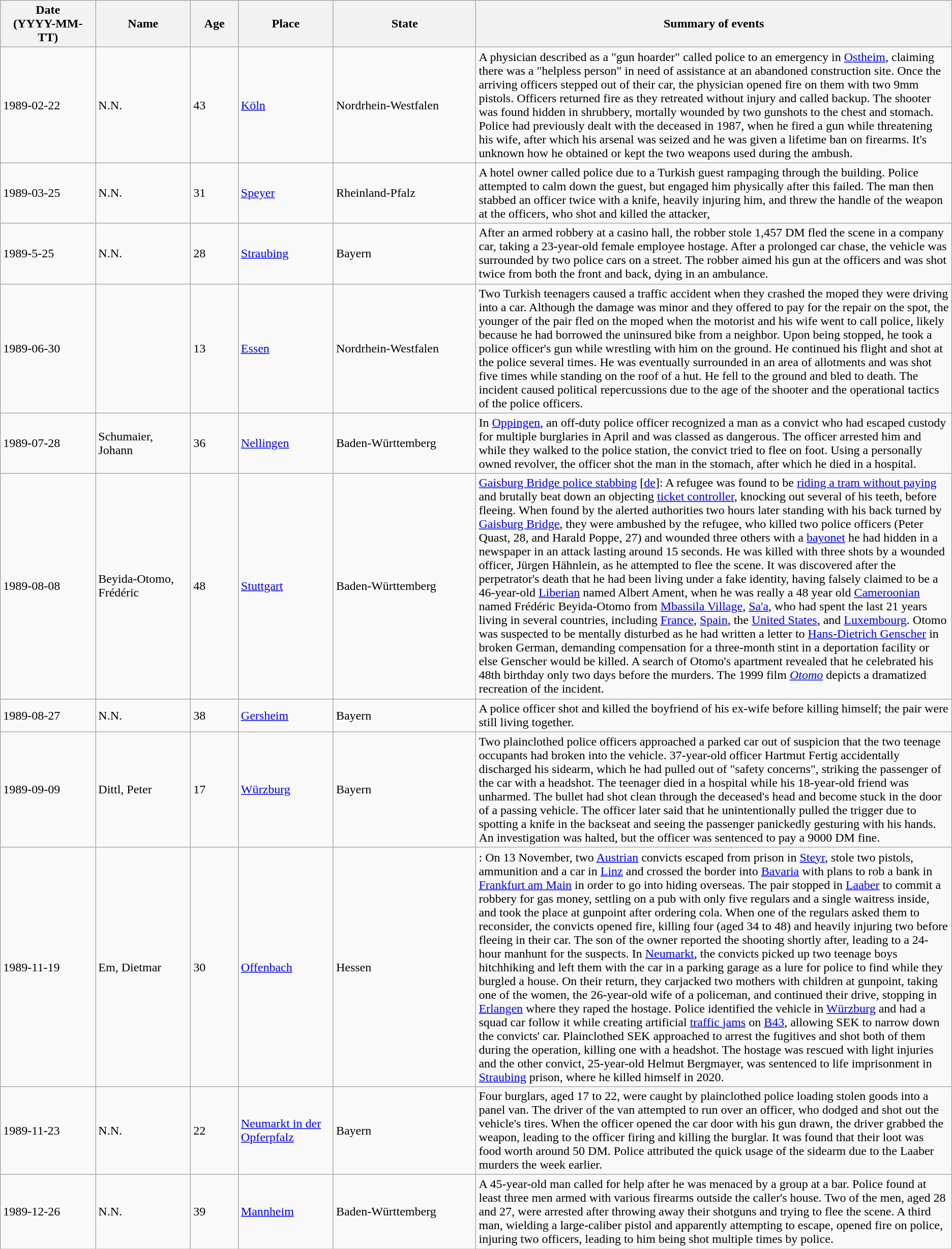<table class="wikitable sortable static-row-numbers static-row-header-text">
<tr>
<th style="width:10%;">Date<br>(YYYY-MM-TT)</th>
<th style="width:10%;">Name</th>
<th style="width:5%;">Age</th>
<th style="width:10%;">Place</th>
<th style="width:15%;">State</th>
<th style="width:50%;">Summary of events</th>
</tr>
<tr>
<td>1989-02-22</td>
<td>N.N.</td>
<td>43</td>
<td><a href='#'>Köln</a></td>
<td>Nordrhein-Westfalen</td>
<td>A physician described as a "gun hoarder" called police to an emergency in <a href='#'>Ostheim</a>, claiming there was a "helpless person" in need of assistance at an abandoned construction site. Once the arriving officers stepped out of their car, the physician opened fire on them with two 9mm pistols. Officers returned fire as they retreated without injury and called backup. The shooter was found hidden in shrubbery, mortally wounded by two gunshots to the chest and stomach. Police had previously dealt with the deceased in 1987, when he fired a gun while threatening his wife, after which his arsenal was seized and he was given a lifetime ban on firearms. It's unknown how he obtained or kept the two weapons used during the ambush.</td>
</tr>
<tr>
<td>1989-03-25</td>
<td>N.N.</td>
<td>31</td>
<td><a href='#'>Speyer</a></td>
<td>Rheinland-Pfalz</td>
<td>A hotel owner called police due to a Turkish guest rampaging through the building. Police attempted to calm down the guest, but engaged him physically after this failed. The man then stabbed an officer twice with a knife, heavily injuring him, and threw the handle of the weapon at the officers, who shot and killed the attacker,</td>
</tr>
<tr>
<td>1989-5-25</td>
<td>N.N.</td>
<td>28</td>
<td><a href='#'>Straubing</a></td>
<td>Bayern</td>
<td>After an armed robbery at a casino hall, the robber stole 1,457 DM fled the scene in a company car, taking a 23-year-old female employee hostage. After a prolonged car chase, the vehicle was surrounded by two police cars on a street. The robber aimed his gun at the officers and was shot twice from both the front and back, dying in an ambulance.</td>
</tr>
<tr>
<td>1989-06-30</td>
<td></td>
<td>13</td>
<td><a href='#'>Essen</a></td>
<td>Nordrhein-Westfalen</td>
<td>Two Turkish teenagers caused a traffic accident when they crashed the moped  they were driving into a car. Although the damage was minor and they offered to pay for the repair on the spot, the younger of the pair fled on the moped when the motorist and his wife went to call police, likely because he had borrowed the uninsured bike from a neighbor. Upon being stopped, he took a police officer's gun while wrestling with him on the ground. He continued his flight and shot at the police several times. He was eventually surrounded in an area of allotments and was shot five times while standing on the roof of a hut. He fell to the ground and bled to death. The incident caused political repercussions due to the age of the shooter and the operational tactics of the police officers.</td>
</tr>
<tr>
<td>1989-07-28</td>
<td>Schumaier, Johann</td>
<td>36</td>
<td><a href='#'>Nellingen</a></td>
<td>Baden-Württemberg</td>
<td>In <a href='#'>Oppingen</a>, an off-duty police officer recognized a man as a convict who had escaped custody for multiple burglaries in April and was classed as dangerous. The officer arrested him and while they walked to the police station, the convict tried to flee on foot. Using a personally owned revolver, the officer shot the man in the stomach, after which he died in a hospital.</td>
</tr>
<tr>
<td>1989-08-08</td>
<td>Beyida-Otomo,  Frédéric</td>
<td>48</td>
<td><a href='#'>Stuttgart</a></td>
<td>Baden-Württemberg</td>
<td><a href='#'>Gaisburg Bridge police stabbing</a> [<a href='#'>de</a>]: A refugee was found to be <a href='#'>riding a tram without paying</a> and brutally beat down an objecting <a href='#'>ticket controller</a>, knocking out several of his teeth, before fleeing. When found by the alerted authorities two hours later standing with his back turned by <a href='#'>Gaisburg Bridge</a>, they were ambushed by the refugee, who killed two police officers (Peter Quast, 28, and Harald Poppe, 27) and wounded three others with a <a href='#'>bayonet</a> he had hidden in a newspaper in an attack lasting around 15 seconds. He was killed with three shots by a wounded officer, Jürgen Hähnlein, as he attempted to flee the scene. It was discovered after the perpetrator's death that he had been living under a fake identity, having falsely claimed to be a 46-year-old <a href='#'>Liberian</a> named Albert Ament, when he was really a 48 year old <a href='#'>Cameroonian</a> named Frédéric Beyida-Otomo from <a href='#'>Mbassila Village</a>, <a href='#'>Sa'a</a>, who had spent the last 21 years living in several countries, including <a href='#'>France</a>, <a href='#'>Spain</a>, the <a href='#'>United States</a>, and <a href='#'>Luxembourg</a>. Otomo was suspected to be mentally disturbed as he had written a letter to <a href='#'>Hans-Dietrich Genscher</a> in broken German, demanding compensation for a three-month stint in a deportation facility or else Genscher would be killed. A search of Otomo's apartment revealed that he celebrated his 48th birthday only two days before the murders. The 1999 film <em><a href='#'>Otomo</a></em> depicts a dramatized recreation of the incident.</td>
</tr>
<tr>
<td>1989-08-27</td>
<td>N.N.</td>
<td>38</td>
<td><a href='#'>Gersheim</a></td>
<td>Bayern</td>
<td>A police officer shot and killed the boyfriend of his ex-wife before killing himself; the pair were still living together.</td>
</tr>
<tr>
<td>1989-09-09</td>
<td>Dittl, Peter</td>
<td>17</td>
<td><a href='#'>Würzburg</a></td>
<td>Bayern</td>
<td>Two plainclothed police officers approached a parked car out of suspicion that the two teenage occupants had broken into the vehicle. 37-year-old officer Hartmut Fertig accidentally discharged his sidearm, which he had pulled out of "safety concerns", striking the passenger of the car with a headshot. The teenager died in a hospital while his 18-year-old friend was unharmed. The bullet had shot clean through the deceased's head and become stuck in the door of a passing vehicle. The officer later said that he unintentionally pulled the trigger due to spotting a knife in the backseat and seeing the passenger panickedly gesturing with his hands. An investigation was halted, but the officer was sentenced to pay a 9000 DM fine.</td>
</tr>
<tr>
<td>1989-11-19</td>
<td>Em, Dietmar</td>
<td>30</td>
<td><a href='#'>Offenbach</a></td>
<td>Hessen</td>
<td>: On 13 November, two <a href='#'>Austrian</a> convicts escaped from prison in <a href='#'>Steyr</a>, stole two pistols, ammunition and a car in <a href='#'>Linz</a> and crossed the border into <a href='#'>Bavaria</a> with plans to rob a bank in <a href='#'>Frankfurt am Main</a> in order to go into hiding overseas. The pair stopped in <a href='#'>Laaber</a> to commit a robbery for gas money, settling on a pub with only five regulars and a single waitress inside, and took the place at gunpoint after ordering cola. When one of the regulars asked them to reconsider, the convicts opened fire, killing four (aged 34 to 48) and heavily injuring two before fleeing in their car. The son of the owner reported the shooting shortly after, leading to a 24-hour manhunt for the suspects. In <a href='#'>Neumarkt</a>, the convicts picked up two teenage boys hitchhiking and left them with the car in a parking garage as a lure for police to find while they burgled a house. On their return, they carjacked two mothers with children at gunpoint, taking one of the women, the 26-year-old wife of a policeman, and continued their drive, stopping in <a href='#'>Erlangen</a> where they raped the hostage. Police identified the vehicle in <a href='#'>Würzburg</a> and had a squad car follow it while creating artificial <a href='#'>traffic jams</a> on <a href='#'>B43</a>, allowing SEK to narrow down the convicts' car. Plainclothed SEK approached to arrest the fugitives and shot both of them during the operation, killing one with a headshot. The hostage was rescued with light injuries and the other convict, 25-year-old Helmut Bergmayer, was sentenced to life imprisonment in <a href='#'>Straubing</a> prison, where he killed himself in 2020.</td>
</tr>
<tr>
<td>1989-11-23</td>
<td>N.N.</td>
<td>22</td>
<td><a href='#'>Neumarkt in der Opferpfalz</a></td>
<td>Bayern</td>
<td>Four burglars, aged 17 to 22, were caught by plainclothed police loading stolen goods into a panel van. The driver of the van attempted to run over an officer, who dodged and shot out the vehicle's tires. When the officer opened the car door with his gun drawn, the driver grabbed the weapon, leading to the officer firing and killing the burglar. It was found that their loot was food worth around 50 DM. Police attributed the quick usage of the sidearm due to the Laaber murders the week earlier.</td>
</tr>
<tr>
<td>1989-12-26</td>
<td>N.N.</td>
<td>39</td>
<td><a href='#'>Mannheim</a></td>
<td>Baden-Württemberg</td>
<td>A 45-year-old man called for help after he was menaced by a group at a bar. Police found at least three men armed with various firearms outside the caller's house. Two of the men, aged 28 and 27, were arrested after throwing away their shotguns and trying to flee the scene. A third man, wielding a large-caliber pistol and apparently attempting to escape, opened fire on police, injuring two officers, leading to him being shot multiple times by police.</td>
</tr>
</table>
